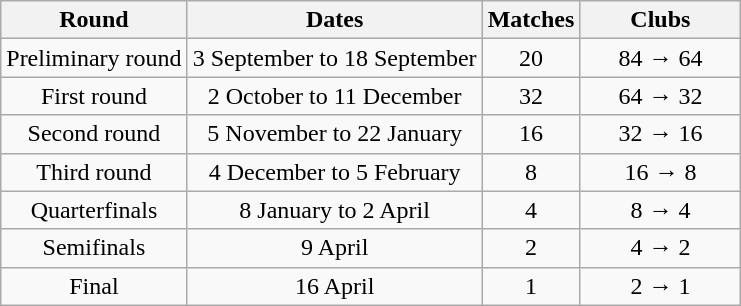<table class="wikitable">
<tr>
<th>Round</th>
<th>Dates</th>
<th>Matches</th>
<th width=100>Clubs</th>
</tr>
<tr align=center>
<td>Preliminary round</td>
<td>3 September to 18 September</td>
<td>20</td>
<td>84 → 64</td>
</tr>
<tr align=center>
<td>First round</td>
<td>2 October to 11 December</td>
<td>32</td>
<td>64 → 32</td>
</tr>
<tr align=center>
<td>Second round</td>
<td>5 November to 22 January</td>
<td>16</td>
<td>32 → 16</td>
</tr>
<tr align=center>
<td>Third round</td>
<td>4 December to 5 February</td>
<td>8</td>
<td>16 → 8</td>
</tr>
<tr align=center>
<td>Quarterfinals</td>
<td>8 January to 2 April</td>
<td>4</td>
<td>8 → 4</td>
</tr>
<tr align=center>
<td>Semifinals</td>
<td>9 April</td>
<td>2</td>
<td>4 → 2</td>
</tr>
<tr align=center>
<td>Final</td>
<td>16 April</td>
<td>1</td>
<td>2 → 1</td>
</tr>
</table>
